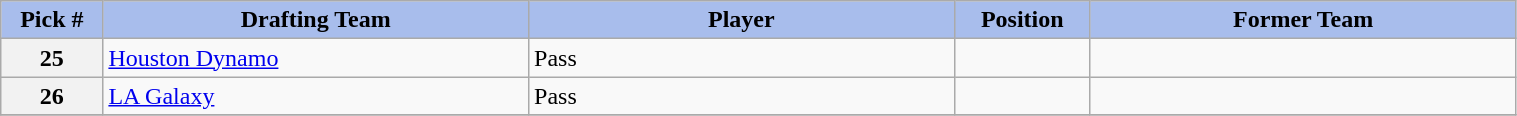<table class="wikitable sortable" style="width: 80%">
<tr>
<th style="background:#A8BDEC;" width=6%>Pick #</th>
<th width=25% style="background:#A8BDEC;">Drafting Team</th>
<th width=25% style="background:#A8BDEC;">Player</th>
<th width=8% style="background:#A8BDEC;">Position</th>
<th width=25% style="background:#A8BDEC;">Former Team</th>
</tr>
<tr>
<th>25</th>
<td><a href='#'>Houston Dynamo</a></td>
<td>Pass</td>
<td></td>
<td></td>
</tr>
<tr>
<th>26</th>
<td><a href='#'>LA Galaxy</a></td>
<td>Pass</td>
<td></td>
<td></td>
</tr>
<tr>
</tr>
</table>
